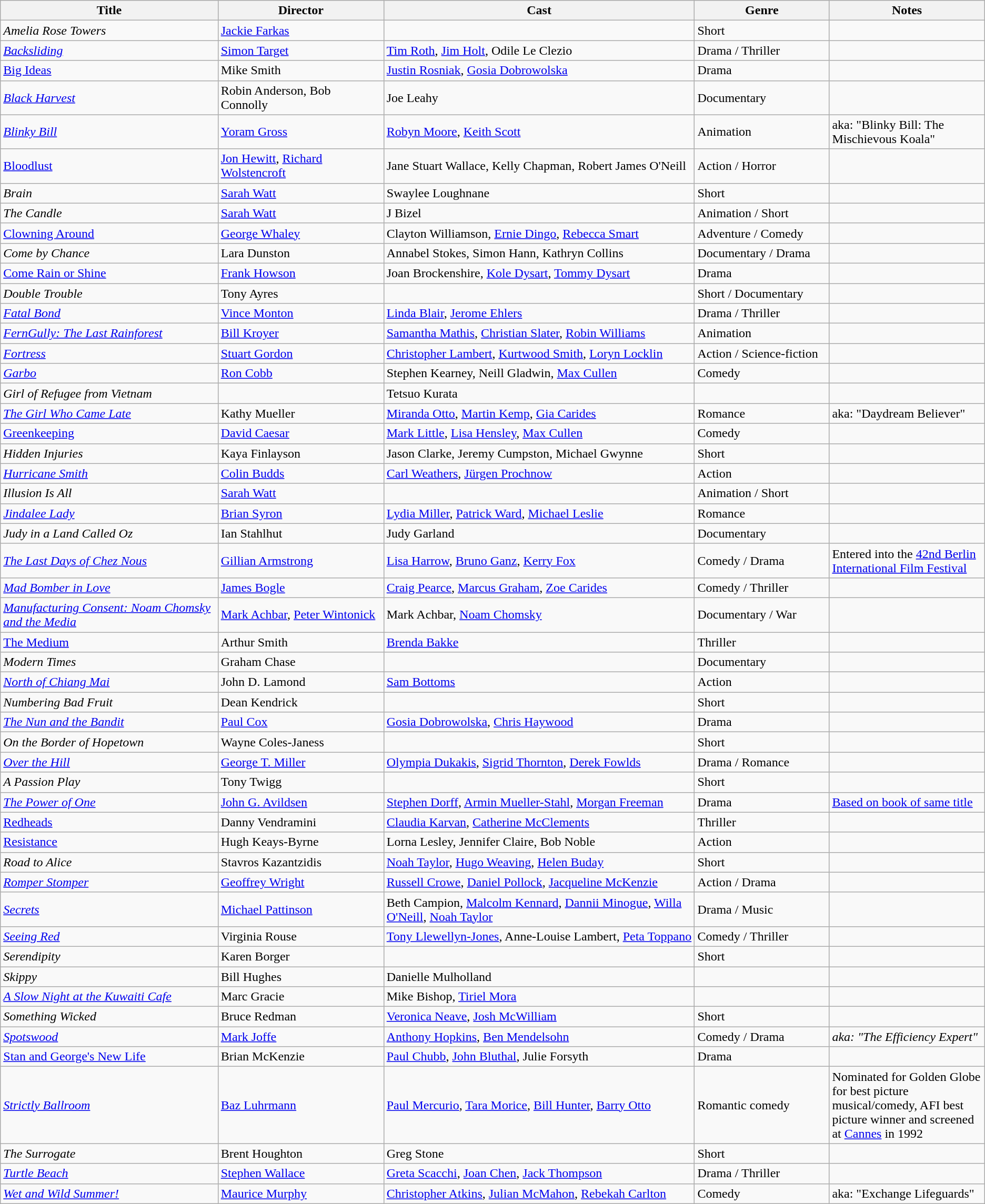<table class="wikitable">
<tr>
<th width="21%">Title</th>
<th width="16%">Director</th>
<th width="30%">Cast</th>
<th width="13%">Genre</th>
<th width="15%">Notes</th>
</tr>
<tr>
<td><em>Amelia Rose Towers</em></td>
<td><a href='#'>Jackie Farkas</a></td>
<td></td>
<td>Short</td>
<td></td>
</tr>
<tr>
<td><em><a href='#'>Backsliding</a></em></td>
<td><a href='#'>Simon Target</a></td>
<td><a href='#'>Tim Roth</a>, <a href='#'>Jim Holt</a>, Odile Le Clezio</td>
<td>Drama / Thriller</td>
<td></td>
</tr>
<tr>
<td><a href='#'>Big Ideas</a></td>
<td>Mike Smith</td>
<td><a href='#'>Justin Rosniak</a>, <a href='#'>Gosia Dobrowolska</a></td>
<td>Drama</td>
<td></td>
</tr>
<tr>
<td><em><a href='#'>Black Harvest</a></em></td>
<td>Robin Anderson, Bob Connolly</td>
<td>Joe Leahy</td>
<td>Documentary</td>
<td></td>
</tr>
<tr>
<td><em><a href='#'>Blinky Bill</a></em></td>
<td><a href='#'>Yoram Gross</a></td>
<td><a href='#'>Robyn Moore</a>, <a href='#'>Keith Scott</a></td>
<td>Animation</td>
<td>aka: "Blinky Bill: The Mischievous Koala"</td>
</tr>
<tr>
<td><a href='#'>Bloodlust</a></td>
<td><a href='#'>Jon Hewitt</a>, <a href='#'>Richard Wolstencroft</a></td>
<td>Jane Stuart Wallace, Kelly Chapman, Robert James O'Neill</td>
<td>Action / Horror</td>
<td></td>
</tr>
<tr>
<td><em>Brain</em></td>
<td><a href='#'>Sarah Watt</a></td>
<td>Swaylee Loughnane</td>
<td>Short</td>
<td></td>
</tr>
<tr>
<td><em>The Candle</em></td>
<td><a href='#'>Sarah Watt</a></td>
<td>J Bizel</td>
<td>Animation / Short</td>
<td></td>
</tr>
<tr>
<td><a href='#'>Clowning Around</a></td>
<td><a href='#'>George Whaley</a></td>
<td>Clayton Williamson, <a href='#'>Ernie Dingo</a>, <a href='#'>Rebecca Smart</a></td>
<td>Adventure / Comedy</td>
<td></td>
</tr>
<tr>
<td><em>Come by Chance</em></td>
<td>Lara Dunston</td>
<td>Annabel Stokes, Simon Hann, Kathryn Collins</td>
<td>Documentary / Drama</td>
<td></td>
</tr>
<tr>
<td><a href='#'>Come Rain or Shine</a></td>
<td><a href='#'>Frank Howson</a></td>
<td>Joan Brockenshire, <a href='#'>Kole Dysart</a>, <a href='#'>Tommy Dysart</a></td>
<td>Drama</td>
<td></td>
</tr>
<tr>
<td><em>Double Trouble</em></td>
<td>Tony Ayres</td>
<td></td>
<td>Short / Documentary</td>
<td></td>
</tr>
<tr>
<td><em><a href='#'>Fatal Bond</a></em></td>
<td><a href='#'>Vince Monton</a></td>
<td><a href='#'>Linda Blair</a>, <a href='#'>Jerome Ehlers</a></td>
<td>Drama / Thriller</td>
<td></td>
</tr>
<tr>
<td><em><a href='#'>FernGully: The Last Rainforest</a></em></td>
<td><a href='#'>Bill Kroyer</a></td>
<td><a href='#'>Samantha Mathis</a>, <a href='#'>Christian Slater</a>, <a href='#'>Robin Williams</a></td>
<td>Animation</td>
<td></td>
</tr>
<tr>
<td><em><a href='#'>Fortress</a></em></td>
<td><a href='#'>Stuart Gordon</a></td>
<td><a href='#'>Christopher Lambert</a>, <a href='#'>Kurtwood Smith</a>, <a href='#'>Loryn Locklin</a></td>
<td>Action / Science-fiction</td>
<td></td>
</tr>
<tr>
<td><em><a href='#'>Garbo</a></em></td>
<td><a href='#'>Ron Cobb</a></td>
<td>Stephen Kearney, Neill Gladwin, <a href='#'>Max Cullen</a></td>
<td>Comedy</td>
<td></td>
</tr>
<tr>
<td><em>Girl of Refugee from Vietnam</em></td>
<td></td>
<td>Tetsuo Kurata</td>
<td></td>
<td></td>
</tr>
<tr>
<td><em><a href='#'>The Girl Who Came Late</a></em></td>
<td>Kathy Mueller</td>
<td><a href='#'>Miranda Otto</a>, <a href='#'>Martin Kemp</a>, <a href='#'>Gia Carides</a></td>
<td>Romance</td>
<td>aka: "Daydream Believer"</td>
</tr>
<tr>
<td><a href='#'>Greenkeeping</a></td>
<td><a href='#'>David Caesar</a></td>
<td><a href='#'>Mark Little</a>, <a href='#'>Lisa Hensley</a>, <a href='#'>Max Cullen</a></td>
<td>Comedy</td>
<td></td>
</tr>
<tr>
<td><em>Hidden Injuries</em></td>
<td>Kaya Finlayson</td>
<td>Jason Clarke, Jeremy Cumpston, Michael Gwynne</td>
<td>Short</td>
<td></td>
</tr>
<tr>
<td><em><a href='#'>Hurricane Smith</a></em></td>
<td><a href='#'>Colin Budds</a></td>
<td><a href='#'>Carl Weathers</a>, <a href='#'>Jürgen Prochnow</a></td>
<td>Action</td>
<td></td>
</tr>
<tr>
<td><em>Illusion Is All</em></td>
<td><a href='#'>Sarah Watt</a></td>
<td></td>
<td>Animation / Short</td>
<td></td>
</tr>
<tr>
<td><em><a href='#'>Jindalee Lady</a></em></td>
<td><a href='#'>Brian Syron</a></td>
<td><a href='#'>Lydia Miller</a>, <a href='#'>Patrick Ward</a>,  <a href='#'>Michael Leslie</a></td>
<td>Romance</td>
<td></td>
</tr>
<tr>
<td><em>Judy in a Land Called Oz</em></td>
<td>Ian Stahlhut</td>
<td>Judy Garland</td>
<td>Documentary</td>
<td></td>
</tr>
<tr>
<td><em><a href='#'>The Last Days of Chez Nous</a></em></td>
<td><a href='#'>Gillian Armstrong</a></td>
<td><a href='#'>Lisa Harrow</a>, <a href='#'>Bruno Ganz</a>, <a href='#'>Kerry Fox</a></td>
<td>Comedy / Drama</td>
<td>Entered into the <a href='#'>42nd Berlin International Film Festival</a></td>
</tr>
<tr>
<td><em><a href='#'>Mad Bomber in Love</a></em></td>
<td><a href='#'>James Bogle</a></td>
<td><a href='#'>Craig Pearce</a>, <a href='#'>Marcus Graham</a>, <a href='#'>Zoe Carides</a></td>
<td>Comedy / Thriller</td>
<td></td>
</tr>
<tr>
<td><em><a href='#'>Manufacturing Consent: Noam Chomsky and the Media</a></em></td>
<td><a href='#'>Mark Achbar</a>, <a href='#'>Peter Wintonick</a></td>
<td>Mark Achbar, <a href='#'>Noam Chomsky</a></td>
<td>Documentary / War</td>
<td></td>
</tr>
<tr>
<td><a href='#'>The Medium</a></td>
<td>Arthur Smith</td>
<td><a href='#'>Brenda Bakke</a></td>
<td>Thriller</td>
<td></td>
</tr>
<tr>
<td><em>Modern Times</em></td>
<td>Graham Chase</td>
<td></td>
<td>Documentary</td>
<td></td>
</tr>
<tr>
<td><em><a href='#'>North of Chiang Mai</a></em></td>
<td>John D. Lamond</td>
<td><a href='#'>Sam Bottoms</a></td>
<td>Action</td>
<td></td>
</tr>
<tr>
<td><em>Numbering Bad Fruit</em></td>
<td>Dean Kendrick</td>
<td></td>
<td>Short</td>
<td></td>
</tr>
<tr>
<td><em><a href='#'>The Nun and the Bandit</a></em></td>
<td><a href='#'>Paul Cox</a></td>
<td><a href='#'>Gosia Dobrowolska</a>, <a href='#'>Chris Haywood</a></td>
<td>Drama</td>
<td></td>
</tr>
<tr>
<td><em>On the Border of Hopetown</em></td>
<td>Wayne Coles-Janess</td>
<td></td>
<td>Short</td>
<td></td>
</tr>
<tr>
<td><em><a href='#'>Over the Hill</a></em></td>
<td><a href='#'>George T. Miller</a></td>
<td><a href='#'>Olympia Dukakis</a>, <a href='#'>Sigrid Thornton</a>, <a href='#'>Derek Fowlds</a></td>
<td>Drama / Romance</td>
<td></td>
</tr>
<tr>
<td><em>A Passion Play</em></td>
<td>Tony Twigg</td>
<td></td>
<td>Short</td>
<td></td>
</tr>
<tr>
<td><em><a href='#'>The Power of One</a></em></td>
<td><a href='#'>John G. Avildsen</a></td>
<td><a href='#'>Stephen Dorff</a>, <a href='#'>Armin Mueller-Stahl</a>, <a href='#'>Morgan Freeman</a></td>
<td>Drama</td>
<td><a href='#'>Based on book of same title</a></td>
</tr>
<tr>
<td><a href='#'>Redheads</a></td>
<td>Danny Vendramini</td>
<td><a href='#'>Claudia Karvan</a>, <a href='#'>Catherine McClements</a></td>
<td>Thriller</td>
<td></td>
</tr>
<tr>
<td><a href='#'>Resistance</a></td>
<td>Hugh Keays-Byrne</td>
<td>Lorna Lesley, Jennifer Claire, Bob Noble</td>
<td>Action</td>
<td></td>
</tr>
<tr>
<td><em>Road to Alice</em></td>
<td>Stavros Kazantzidis</td>
<td><a href='#'>Noah Taylor</a>, <a href='#'>Hugo Weaving</a>, <a href='#'>Helen Buday</a></td>
<td>Short</td>
<td></td>
</tr>
<tr>
<td><em><a href='#'>Romper Stomper</a></em></td>
<td><a href='#'>Geoffrey Wright</a></td>
<td><a href='#'>Russell Crowe</a>, <a href='#'>Daniel Pollock</a>, <a href='#'>Jacqueline McKenzie</a></td>
<td>Action / Drama</td>
<td></td>
</tr>
<tr>
<td><em><a href='#'>Secrets</a></em></td>
<td><a href='#'>Michael Pattinson</a></td>
<td>Beth Campion, <a href='#'>Malcolm Kennard</a>, <a href='#'>Dannii Minogue</a>, <a href='#'>Willa O'Neill</a>, <a href='#'>Noah Taylor</a></td>
<td>Drama / Music</td>
<td></td>
</tr>
<tr>
<td><em><a href='#'>Seeing Red</a></em></td>
<td>Virginia Rouse</td>
<td><a href='#'>Tony Llewellyn-Jones</a>, Anne-Louise Lambert, <a href='#'>Peta Toppano</a></td>
<td>Comedy / Thriller</td>
<td></td>
</tr>
<tr>
<td><em>Serendipity</em></td>
<td>Karen Borger</td>
<td></td>
<td>Short</td>
<td></td>
</tr>
<tr>
<td><em>Skippy</em></td>
<td>Bill Hughes</td>
<td>Danielle Mulholland</td>
<td></td>
<td></td>
</tr>
<tr>
<td><em><a href='#'>A Slow Night at the Kuwaiti Cafe</a></em></td>
<td>Marc Gracie</td>
<td>Mike Bishop, <a href='#'>Tiriel Mora</a></td>
<td></td>
<td></td>
</tr>
<tr>
<td><em>Something Wicked</em></td>
<td>Bruce Redman</td>
<td><a href='#'>Veronica Neave</a>, <a href='#'>Josh McWilliam</a></td>
<td>Short</td>
<td></td>
</tr>
<tr>
<td><em><a href='#'>Spotswood</a></em></td>
<td><a href='#'>Mark Joffe</a></td>
<td><a href='#'>Anthony Hopkins</a>, <a href='#'>Ben Mendelsohn</a></td>
<td>Comedy / Drama</td>
<td><em>aka: "The Efficiency Expert"</em></td>
</tr>
<tr>
<td><a href='#'>Stan and George's New Life</a></td>
<td>Brian McKenzie</td>
<td><a href='#'>Paul Chubb</a>, <a href='#'>John Bluthal</a>, Julie Forsyth</td>
<td>Drama</td>
<td></td>
</tr>
<tr>
<td><em><a href='#'>Strictly Ballroom</a></em></td>
<td><a href='#'>Baz Luhrmann</a></td>
<td><a href='#'>Paul Mercurio</a>, <a href='#'>Tara Morice</a>, <a href='#'>Bill Hunter</a>, <a href='#'>Barry Otto</a></td>
<td>Romantic comedy</td>
<td>Nominated for Golden Globe for best picture musical/comedy, AFI best picture winner and screened at <a href='#'>Cannes</a> in 1992</td>
</tr>
<tr>
<td><em>The Surrogate</em></td>
<td>Brent Houghton</td>
<td>Greg Stone</td>
<td>Short</td>
<td></td>
</tr>
<tr>
<td><em><a href='#'>Turtle Beach</a></em></td>
<td><a href='#'>Stephen Wallace</a></td>
<td><a href='#'>Greta Scacchi</a>, <a href='#'>Joan Chen</a>, <a href='#'>Jack Thompson</a></td>
<td>Drama / Thriller</td>
<td></td>
</tr>
<tr>
<td><em><a href='#'>Wet and Wild Summer!</a></em></td>
<td><a href='#'>Maurice Murphy</a></td>
<td><a href='#'>Christopher Atkins</a>, <a href='#'>Julian McMahon</a>, <a href='#'>Rebekah Carlton</a></td>
<td>Comedy</td>
<td>aka: "Exchange Lifeguards"</td>
</tr>
</table>
